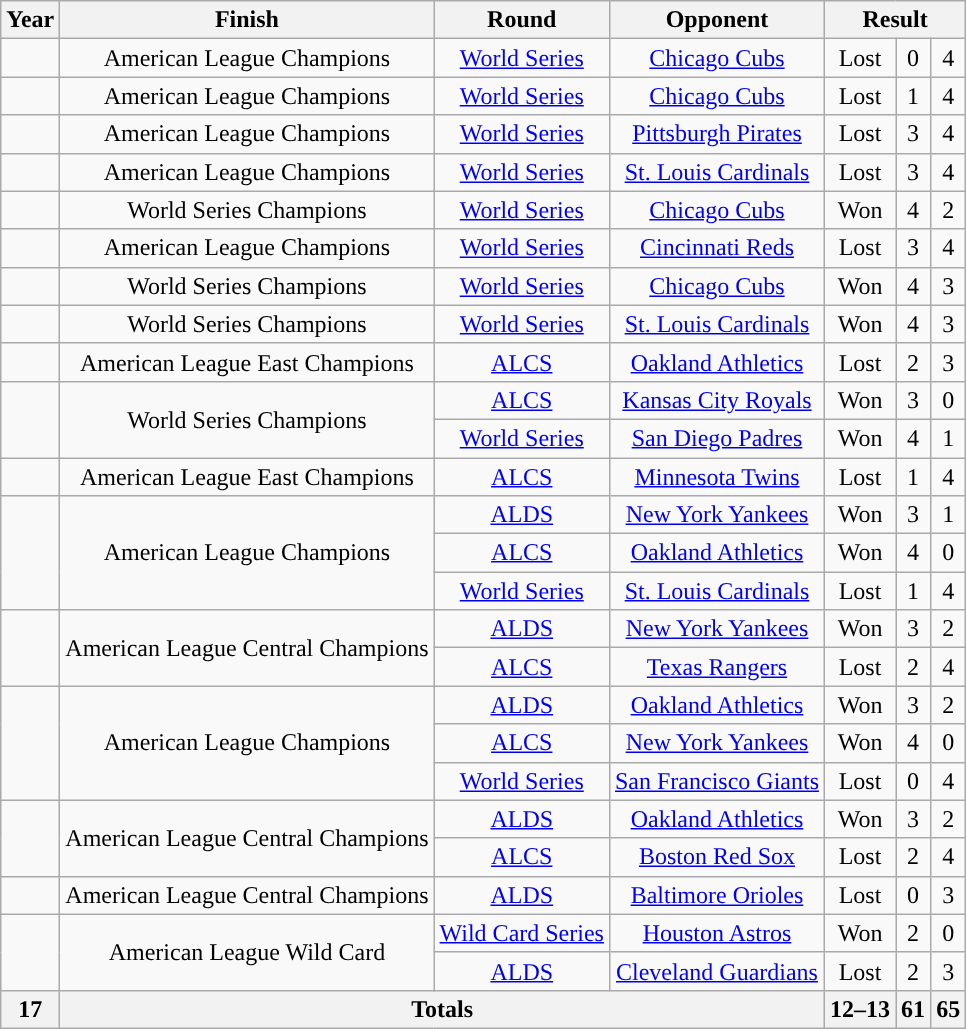<table class="wikitable">
<tr>
<th colspan=1>Year</th>
<th colspan=1>Finish</th>
<th colspan=1>Round</th>
<th colspan=1>Opponent</th>
<th colspan=3>Result</th>
</tr>
<tr>
<td align="center"></td>
<td align="center">American League Champions</td>
<td align="center"><a href='#'>World Series</a></td>
<td align="center"><a href='#'>Chicago Cubs</a></td>
<td align="center">Lost</td>
<td align="center">0</td>
<td align="center">4</td>
</tr>
<tr>
<td align="center"></td>
<td align="center">American League Champions</td>
<td align="center"><a href='#'>World Series</a></td>
<td align="center"><a href='#'>Chicago Cubs</a></td>
<td align="center">Lost</td>
<td align="center">1</td>
<td align="center">4</td>
</tr>
<tr>
<td align="center"></td>
<td align="center">American League Champions</td>
<td align="center"><a href='#'>World Series</a></td>
<td align="center"><a href='#'>Pittsburgh Pirates</a></td>
<td align="center">Lost</td>
<td align="center">3</td>
<td align="center">4</td>
</tr>
<tr>
<td align="center"></td>
<td align="center">American League Champions</td>
<td align="center"><a href='#'>World Series</a></td>
<td align="center"><a href='#'>St. Louis Cardinals</a></td>
<td align="center">Lost</td>
<td align="center">3</td>
<td align="center">4</td>
</tr>
<tr>
<td align="center"></td>
<td align="center">World Series Champions</td>
<td align="center"><a href='#'>World Series</a></td>
<td align="center"><a href='#'>Chicago Cubs</a></td>
<td align="center">Won</td>
<td align="center">4</td>
<td align="center">2</td>
</tr>
<tr>
<td align="center"></td>
<td align="center">American League Champions</td>
<td align="center"><a href='#'>World Series</a></td>
<td align="center"><a href='#'>Cincinnati Reds</a></td>
<td align="center">Lost</td>
<td align="center">3</td>
<td align="center">4</td>
</tr>
<tr>
<td align="center"></td>
<td align="center">World Series Champions</td>
<td align="center"><a href='#'>World Series</a></td>
<td align="center"><a href='#'>Chicago Cubs</a></td>
<td align="center">Won</td>
<td align="center">4</td>
<td align="center">3</td>
</tr>
<tr>
<td align="center"></td>
<td align="center">World Series Champions</td>
<td align="center"><a href='#'>World Series</a></td>
<td align="center"><a href='#'>St. Louis Cardinals</a></td>
<td align="center">Won</td>
<td align="center">4</td>
<td align="center">3</td>
</tr>
<tr>
<td align="center"></td>
<td align="center">American League East Champions</td>
<td align="center"><a href='#'>ALCS</a></td>
<td align="center"><a href='#'>Oakland Athletics</a></td>
<td align="center">Lost</td>
<td align="center">2</td>
<td align="center">3</td>
</tr>
<tr>
<td align="center" rowspan="2"></td>
<td align="center" rowspan="2">World Series Champions</td>
<td align="center"><a href='#'>ALCS</a></td>
<td align="center"><a href='#'>Kansas City Royals</a></td>
<td align="center">Won</td>
<td align="center">3</td>
<td align="center">0</td>
</tr>
<tr>
<td align="center"><a href='#'>World Series</a></td>
<td align="center"><a href='#'>San Diego Padres</a></td>
<td align="center">Won</td>
<td align="center">4</td>
<td align="center">1</td>
</tr>
<tr>
<td align="center"></td>
<td align="center">American League East Champions</td>
<td align="center"><a href='#'>ALCS</a></td>
<td align="center"><a href='#'>Minnesota Twins</a></td>
<td align="center">Lost</td>
<td align="center">1</td>
<td align="center">4</td>
</tr>
<tr>
<td align="center" rowspan="3"></td>
<td align="center" rowspan="3">American League Champions</td>
<td align="center"><a href='#'>ALDS</a></td>
<td align="center"><a href='#'>New York Yankees</a></td>
<td align="center">Won</td>
<td align="center">3</td>
<td align="center">1</td>
</tr>
<tr>
<td align="center"><a href='#'>ALCS</a></td>
<td align="center"><a href='#'>Oakland Athletics</a></td>
<td align="center">Won</td>
<td align="center">4</td>
<td align="center">0</td>
</tr>
<tr>
<td align="center"><a href='#'>World Series</a></td>
<td align="center"><a href='#'>St. Louis Cardinals</a></td>
<td align="center">Lost</td>
<td align="center">1</td>
<td align="center">4</td>
</tr>
<tr>
<td align="center" rowspan="2"></td>
<td align="center" rowspan="2">American League Central Champions</td>
<td align="center"><a href='#'>ALDS</a></td>
<td align="center"><a href='#'>New York Yankees</a></td>
<td align="center">Won</td>
<td align="center">3</td>
<td align="center">2</td>
</tr>
<tr>
<td align="center"><a href='#'>ALCS</a></td>
<td align="center"><a href='#'>Texas Rangers</a></td>
<td align="center">Lost</td>
<td align="center">2</td>
<td align="center">4</td>
</tr>
<tr>
<td align="center" rowspan="3"></td>
<td align="center" rowspan="3">American League Champions</td>
<td align="center"><a href='#'>ALDS</a></td>
<td align="center"><a href='#'>Oakland Athletics</a></td>
<td align="center">Won</td>
<td align="center">3</td>
<td align="center">2</td>
</tr>
<tr>
<td align="center"><a href='#'>ALCS</a></td>
<td align="center"><a href='#'>New York Yankees</a></td>
<td align="center">Won</td>
<td align="center">4</td>
<td align="center">0</td>
</tr>
<tr>
<td align="center"><a href='#'>World Series</a></td>
<td align="center"><a href='#'>San Francisco Giants</a></td>
<td align="center">Lost</td>
<td align="center">0</td>
<td align="center">4</td>
</tr>
<tr>
<td align="center" rowspan="2"></td>
<td align="center" rowspan="2">American League Central Champions</td>
<td align="center"><a href='#'>ALDS</a></td>
<td align="center"><a href='#'>Oakland Athletics</a></td>
<td align="center">Won</td>
<td align="center">3</td>
<td align="center">2</td>
</tr>
<tr>
<td align="center"><a href='#'>ALCS</a></td>
<td align="center"><a href='#'>Boston Red Sox</a></td>
<td align="center">Lost</td>
<td align="center">2</td>
<td align="center">4</td>
</tr>
<tr>
<td align="center"></td>
<td align="center">American League Central Champions</td>
<td align="center"><a href='#'>ALDS</a></td>
<td align="center"><a href='#'>Baltimore Orioles</a></td>
<td align="center">Lost</td>
<td align="center">0</td>
<td align="center">3</td>
</tr>
<tr>
<td align="center" rowspan="2"></td>
<td align="center" rowspan="2">American League Wild Card</td>
<td align="center"><a href='#'>Wild Card Series</a></td>
<td align="center"><a href='#'>Houston Astros</a></td>
<td align="center">Won</td>
<td align="center">2</td>
<td align="center">0</td>
</tr>
<tr>
<td align="center"><a href='#'>ALDS</a></td>
<td align="center"><a href='#'>Cleveland Guardians</a></td>
<td align="center">Lost</td>
<td align="center">2</td>
<td align="center">3</td>
</tr>
<tr>
<th align="center">17</th>
<th colspan="3">Totals</th>
<th>12–13</th>
<th>61</th>
<th>65</th>
</tr>
</table>
